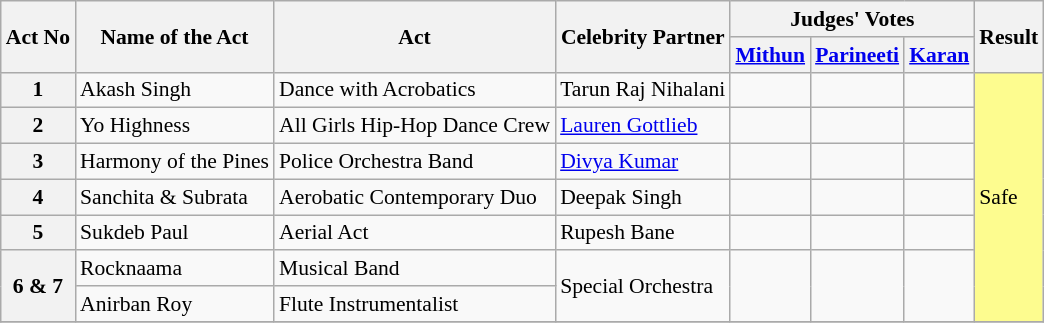<table class="wikitable sortable mw-collapsible" style="font-size: 90%;">
<tr>
<th rowspan="2">Act No</th>
<th rowspan="2">Name of the Act</th>
<th rowspan="2">Act</th>
<th rowspan="2">Celebrity Partner</th>
<th colspan="3">Judges' Votes</th>
<th rowspan="2">Result</th>
</tr>
<tr>
<th><a href='#'>Mithun</a></th>
<th><a href='#'>Parineeti</a></th>
<th><a href='#'>Karan</a></th>
</tr>
<tr>
<th>1</th>
<td>Akash Singh</td>
<td>Dance with Acrobatics</td>
<td>Tarun Raj Nihalani</td>
<td></td>
<td></td>
<td></td>
<td rowspan="7" bgcolor="#fdfc8f">Safe</td>
</tr>
<tr>
<th>2</th>
<td>Yo Highness</td>
<td>All Girls Hip-Hop Dance Crew</td>
<td><a href='#'>Lauren Gottlieb</a></td>
<td></td>
<td></td>
<td></td>
</tr>
<tr>
<th>3</th>
<td>Harmony of the Pines</td>
<td>Police Orchestra Band</td>
<td><a href='#'>Divya Kumar</a></td>
<td></td>
<td></td>
<td></td>
</tr>
<tr>
<th>4</th>
<td>Sanchita & Subrata</td>
<td>Aerobatic Contemporary Duo</td>
<td>Deepak Singh</td>
<td></td>
<td></td>
<td></td>
</tr>
<tr>
<th>5</th>
<td>Sukdeb Paul</td>
<td>Aerial Act</td>
<td>Rupesh Bane</td>
<td></td>
<td></td>
<td></td>
</tr>
<tr>
<th rowspan="2">6 & 7</th>
<td>Rocknaama</td>
<td>Musical Band</td>
<td rowspan="2">Special Orchestra</td>
<td rowspan="2"></td>
<td rowspan="2"></td>
<td rowspan="2"></td>
</tr>
<tr>
<td>Anirban Roy</td>
<td>Flute Instrumentalist</td>
</tr>
<tr>
</tr>
</table>
